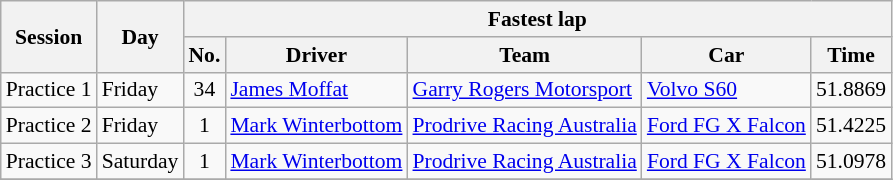<table class="wikitable" style="font-size: 90%">
<tr>
<th rowspan="2">Session</th>
<th rowspan="2">Day</th>
<th colspan="5">Fastest lap</th>
</tr>
<tr>
<th>No.</th>
<th>Driver</th>
<th>Team</th>
<th>Car</th>
<th>Time</th>
</tr>
<tr>
<td>Practice 1</td>
<td>Friday</td>
<td align="center">34</td>
<td> <a href='#'>James Moffat</a></td>
<td><a href='#'>Garry Rogers Motorsport</a></td>
<td><a href='#'>Volvo S60</a></td>
<td>51.8869</td>
</tr>
<tr>
<td>Practice 2</td>
<td>Friday</td>
<td align="center">1</td>
<td> <a href='#'>Mark Winterbottom</a></td>
<td><a href='#'>Prodrive Racing Australia</a></td>
<td><a href='#'>Ford FG X Falcon</a></td>
<td>51.4225</td>
</tr>
<tr>
<td>Practice 3</td>
<td>Saturday</td>
<td align="center">1</td>
<td> <a href='#'>Mark Winterbottom</a></td>
<td><a href='#'>Prodrive Racing Australia</a></td>
<td><a href='#'>Ford FG X Falcon</a></td>
<td>51.0978</td>
</tr>
<tr>
</tr>
</table>
